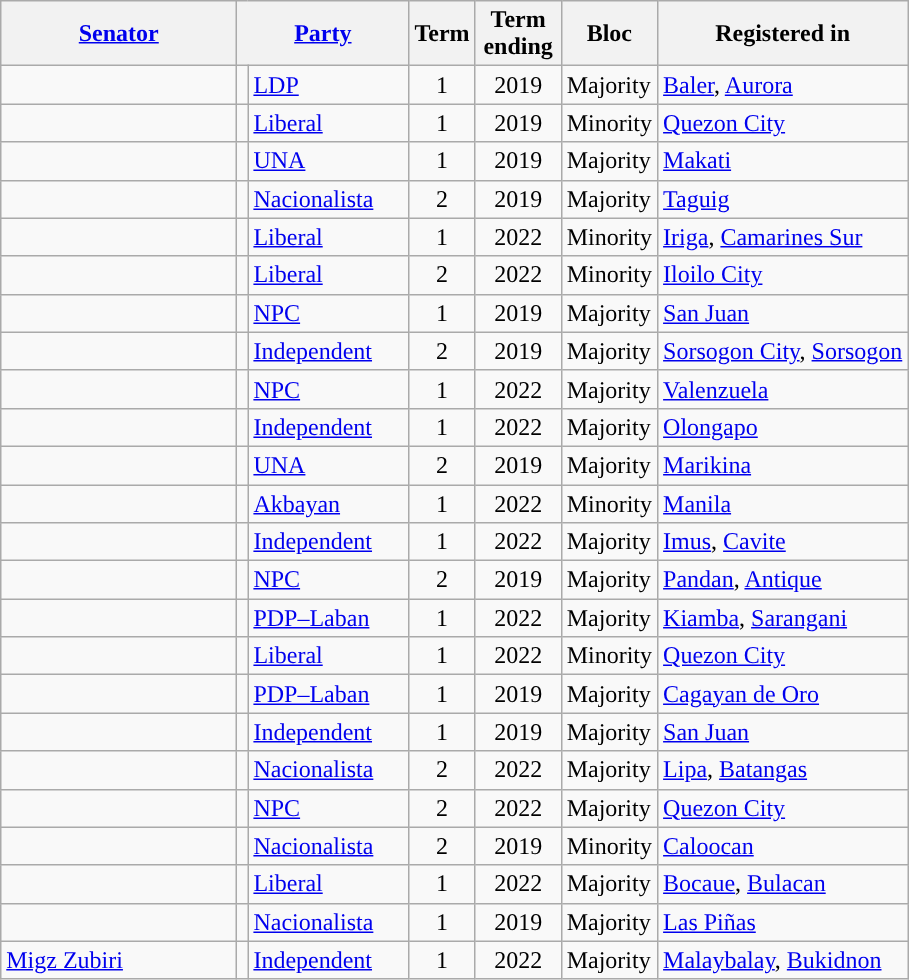<table class="wikitable sortable">
<tr>
<th width="150px"><a href='#'>Senator</a></th>
<th colspan="2"><a href='#'>Party</a></th>
<th>Term</th>
<th width="50px">Term ending</th>
<th>Bloc</th>
<th>Registered in</th>
</tr>
<tr>
<td></td>
<td></td>
<td width="100px"><a href='#'>LDP</a></td>
<td align="center">1</td>
<td align="center">2019</td>
<td>Majority</td>
<td><a href='#'>Baler</a>, <a href='#'>Aurora</a></td>
</tr>
<tr>
<td></td>
<td></td>
<td><a href='#'>Liberal</a></td>
<td align="center">1</td>
<td align="center">2019</td>
<td>Minority</td>
<td><a href='#'>Quezon City</a></td>
</tr>
<tr>
<td></td>
<td></td>
<td><a href='#'>UNA</a></td>
<td align="center">1</td>
<td align="center">2019</td>
<td>Majority</td>
<td><a href='#'>Makati</a></td>
</tr>
<tr>
<td></td>
<td></td>
<td><a href='#'>Nacionalista</a></td>
<td align="center">2</td>
<td align="center">2019</td>
<td>Majority</td>
<td><a href='#'>Taguig</a></td>
</tr>
<tr>
<td></td>
<td></td>
<td><a href='#'>Liberal</a></td>
<td align="center">1</td>
<td align="center">2022</td>
<td>Minority</td>
<td><a href='#'>Iriga</a>, <a href='#'>Camarines Sur</a></td>
</tr>
<tr>
<td></td>
<td></td>
<td><a href='#'>Liberal</a></td>
<td align="center">2</td>
<td align="center">2022</td>
<td>Minority</td>
<td><a href='#'>Iloilo City</a></td>
</tr>
<tr>
<td></td>
<td></td>
<td><a href='#'>NPC</a></td>
<td align="center">1</td>
<td align="center">2019</td>
<td>Majority</td>
<td><a href='#'>San Juan</a></td>
</tr>
<tr>
<td></td>
<td></td>
<td><a href='#'>Independent</a></td>
<td align="center">2</td>
<td align="center">2019</td>
<td>Majority</td>
<td><a href='#'>Sorsogon City</a>, <a href='#'>Sorsogon</a></td>
</tr>
<tr>
<td></td>
<td></td>
<td><a href='#'>NPC</a></td>
<td align="center">1</td>
<td align="center">2022</td>
<td>Majority</td>
<td><a href='#'>Valenzuela</a></td>
</tr>
<tr>
<td></td>
<td></td>
<td><a href='#'>Independent</a></td>
<td align="center">1</td>
<td align="center">2022</td>
<td>Majority</td>
<td><a href='#'>Olongapo</a></td>
</tr>
<tr>
<td></td>
<td></td>
<td><a href='#'>UNA</a></td>
<td align="center">2</td>
<td align="center">2019</td>
<td>Majority</td>
<td><a href='#'>Marikina</a></td>
</tr>
<tr>
<td></td>
<td></td>
<td><a href='#'>Akbayan</a></td>
<td align="center">1</td>
<td align="center">2022</td>
<td>Minority</td>
<td><a href='#'>Manila</a></td>
</tr>
<tr>
<td></td>
<td></td>
<td><a href='#'>Independent</a></td>
<td align="center">1</td>
<td align="center">2022</td>
<td>Majority</td>
<td><a href='#'>Imus</a>, <a href='#'>Cavite</a></td>
</tr>
<tr>
<td></td>
<td></td>
<td><a href='#'>NPC</a></td>
<td align="center">2</td>
<td align="center">2019</td>
<td>Majority</td>
<td><a href='#'>Pandan</a>, <a href='#'>Antique</a></td>
</tr>
<tr>
<td></td>
<td></td>
<td><a href='#'>PDP–Laban</a></td>
<td align="center">1</td>
<td align="center">2022</td>
<td>Majority</td>
<td><a href='#'>Kiamba</a>, <a href='#'>Sarangani</a></td>
</tr>
<tr>
<td></td>
<td></td>
<td><a href='#'>Liberal</a></td>
<td align="center">1</td>
<td align="center">2022</td>
<td>Minority</td>
<td><a href='#'>Quezon City</a></td>
</tr>
<tr>
<td></td>
<td></td>
<td><a href='#'>PDP–Laban</a></td>
<td align="center">1</td>
<td align="center">2019</td>
<td>Majority</td>
<td><a href='#'>Cagayan de Oro</a></td>
</tr>
<tr>
<td></td>
<td></td>
<td><a href='#'>Independent</a></td>
<td align="center">1</td>
<td align="center">2019</td>
<td>Majority</td>
<td><a href='#'>San Juan</a></td>
</tr>
<tr>
<td></td>
<td></td>
<td><a href='#'>Nacionalista</a></td>
<td align="center">2</td>
<td align="center">2022</td>
<td>Majority</td>
<td><a href='#'>Lipa</a>, <a href='#'>Batangas</a></td>
</tr>
<tr>
<td></td>
<td></td>
<td><a href='#'>NPC</a></td>
<td align="center">2</td>
<td align="center">2022</td>
<td>Majority</td>
<td><a href='#'>Quezon City</a></td>
</tr>
<tr>
<td></td>
<td></td>
<td><a href='#'>Nacionalista</a></td>
<td align="center">2</td>
<td align="center">2019</td>
<td>Minority</td>
<td><a href='#'>Caloocan</a></td>
</tr>
<tr>
<td></td>
<td></td>
<td><a href='#'>Liberal</a></td>
<td align="center">1</td>
<td align="center">2022</td>
<td>Majority</td>
<td><a href='#'>Bocaue</a>, <a href='#'>Bulacan</a></td>
</tr>
<tr>
<td></td>
<td></td>
<td><a href='#'>Nacionalista</a></td>
<td align="center">1</td>
<td align="center">2019</td>
<td>Majority</td>
<td><a href='#'>Las Piñas</a></td>
</tr>
<tr>
<td><a href='#'>Migz Zubiri</a></td>
<td></td>
<td><a href='#'>Independent</a></td>
<td align="center">1</td>
<td align="center">2022</td>
<td>Majority</td>
<td><a href='#'>Malaybalay</a>, <a href='#'>Bukidnon</a></td>
</tr>
</table>
